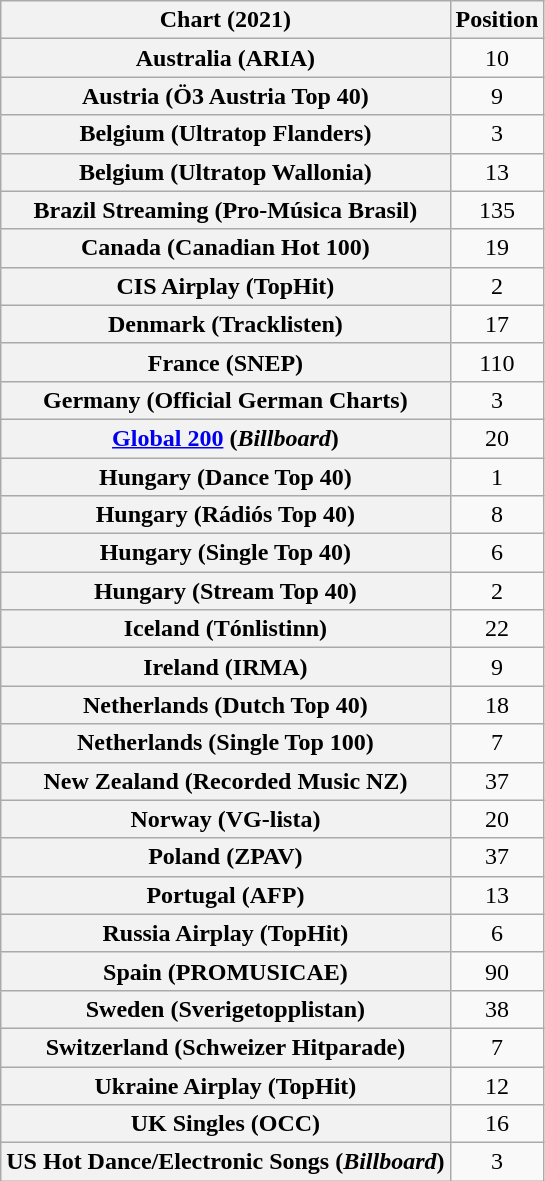<table class="wikitable sortable plainrowheaders" style="text-align:center">
<tr>
<th scope="col">Chart (2021)</th>
<th scope="col">Position</th>
</tr>
<tr>
<th scope="row">Australia (ARIA)</th>
<td>10</td>
</tr>
<tr>
<th scope="row">Austria (Ö3 Austria Top 40)</th>
<td>9</td>
</tr>
<tr>
<th scope="row">Belgium (Ultratop Flanders)</th>
<td>3</td>
</tr>
<tr>
<th scope="row">Belgium (Ultratop Wallonia)</th>
<td>13</td>
</tr>
<tr>
<th scope="row">Brazil Streaming (Pro-Música Brasil)</th>
<td>135</td>
</tr>
<tr>
<th scope="row">Canada (Canadian Hot 100)</th>
<td>19</td>
</tr>
<tr>
<th scope="row">CIS Airplay (TopHit)</th>
<td>2</td>
</tr>
<tr>
<th scope="row">Denmark (Tracklisten)</th>
<td>17</td>
</tr>
<tr>
<th scope="row">France (SNEP)</th>
<td>110</td>
</tr>
<tr>
<th scope="row">Germany (Official German Charts)</th>
<td>3</td>
</tr>
<tr>
<th scope="row"><a href='#'>Global 200</a> (<em>Billboard</em>)</th>
<td>20</td>
</tr>
<tr>
<th scope="row">Hungary (Dance Top 40)</th>
<td>1</td>
</tr>
<tr>
<th scope="row">Hungary (Rádiós Top 40)</th>
<td>8</td>
</tr>
<tr>
<th scope="row">Hungary (Single Top 40)</th>
<td>6</td>
</tr>
<tr>
<th scope="row">Hungary (Stream Top 40)</th>
<td>2</td>
</tr>
<tr>
<th scope="row">Iceland (Tónlistinn)</th>
<td>22</td>
</tr>
<tr>
<th scope="row">Ireland (IRMA)</th>
<td>9</td>
</tr>
<tr>
<th scope="row">Netherlands (Dutch Top 40)</th>
<td>18</td>
</tr>
<tr>
<th scope="row">Netherlands (Single Top 100)</th>
<td>7</td>
</tr>
<tr>
<th scope="row">New Zealand (Recorded Music NZ)</th>
<td>37</td>
</tr>
<tr>
<th scope="row">Norway (VG-lista)</th>
<td>20</td>
</tr>
<tr>
<th scope="row">Poland (ZPAV)</th>
<td>37</td>
</tr>
<tr>
<th scope="row">Portugal (AFP)</th>
<td>13</td>
</tr>
<tr>
<th scope="row">Russia Airplay (TopHit)</th>
<td>6</td>
</tr>
<tr>
<th scope="row">Spain (PROMUSICAE)</th>
<td>90</td>
</tr>
<tr>
<th scope="row">Sweden (Sverigetopplistan)</th>
<td>38</td>
</tr>
<tr>
<th scope="row">Switzerland (Schweizer Hitparade)</th>
<td>7</td>
</tr>
<tr>
<th scope="row">Ukraine Airplay (TopHit)</th>
<td>12</td>
</tr>
<tr>
<th scope="row">UK Singles (OCC)</th>
<td>16</td>
</tr>
<tr>
<th scope="row">US Hot Dance/Electronic Songs (<em>Billboard</em>)</th>
<td>3</td>
</tr>
</table>
